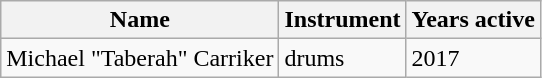<table class="wikitable">
<tr>
<th>Name</th>
<th>Instrument</th>
<th>Years active</th>
</tr>
<tr>
<td>Michael "Taberah" Carriker</td>
<td>drums</td>
<td>2017</td>
</tr>
</table>
